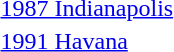<table>
<tr>
<td><a href='#'>1987 Indianapolis</a><br></td>
<td></td>
<td></td>
<td></td>
</tr>
<tr>
<td><a href='#'>1991 Havana</a><br></td>
<td></td>
<td></td>
<td></td>
</tr>
</table>
